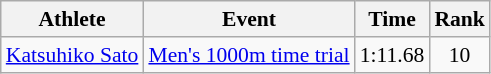<table class=wikitable style="font-size:90%">
<tr>
<th>Athlete</th>
<th>Event</th>
<th>Time</th>
<th>Rank</th>
</tr>
<tr align=center>
<td align=left><a href='#'>Katsuhiko Sato</a></td>
<td align=left><a href='#'>Men's 1000m time trial</a></td>
<td>1:11.68</td>
<td>10</td>
</tr>
</table>
